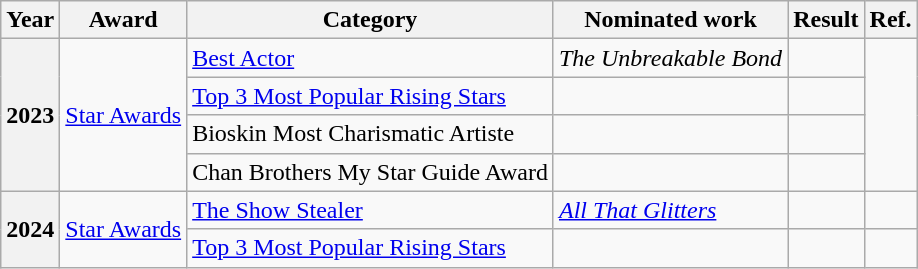<table class="wikitable sortable plainrowheaders">
<tr>
<th scope="col">Year</th>
<th scope="col">Award</th>
<th scope="col">Category</th>
<th scope="col">Nominated work</th>
<th scope="col">Result</th>
<th scope="col" class="unsortable">Ref.</th>
</tr>
<tr>
<th scope="row" rowspan=4>2023</th>
<td rowspan=4><a href='#'>Star Awards</a></td>
<td><a href='#'>Best Actor</a></td>
<td><em>The Unbreakable Bond</em></td>
<td></td>
<td rowspan=4></td>
</tr>
<tr>
<td><a href='#'>Top 3 Most Popular Rising Stars</a></td>
<td></td>
<td></td>
</tr>
<tr>
<td>Bioskin Most Charismatic Artiste</td>
<td></td>
<td></td>
</tr>
<tr>
<td>Chan Brothers My Star Guide Award</td>
<td></td>
<td></td>
</tr>
<tr>
<th scope=row rowspan=2>2024</th>
<td rowspan=2><a href='#'>Star Awards</a></td>
<td><a href='#'>The Show Stealer</a></td>
<td><em><a href='#'>All That Glitters</a></em> </td>
<td></td>
<td></td>
</tr>
<tr>
<td><a href='#'>Top 3 Most Popular Rising Stars</a></td>
<td></td>
<td></td>
<td></td>
</tr>
</table>
